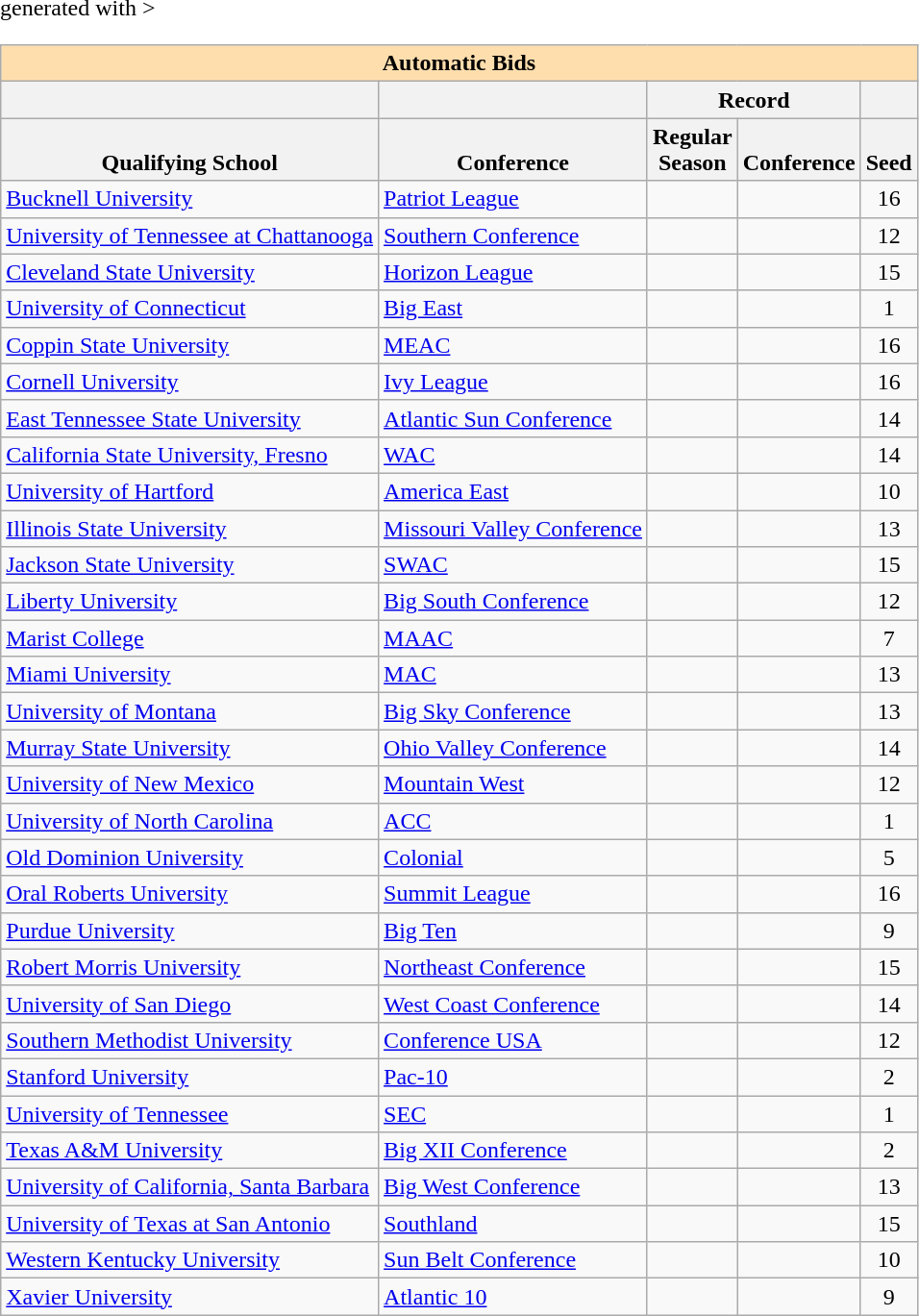<table class="wikitable sortable" <hiddentext>generated with   >
<tr>
<th style="background-color:#FFdead;font-weight:bold"   align="center" valign="bottom"  width="171" colspan="5" height="13">Automatic Bids</th>
</tr>
<tr>
<th height="13"    valign="bottom"> </th>
<th valign="bottom"> </th>
<th style="font-weight:bold"   colspan="2" align="center"  valign="bottom">Record</th>
<th valign="bottom"> </th>
</tr>
<tr style="font-weight:bold"   valign="bottom">
<th height="13">Qualifying School</th>
<th>Conference</th>
<th>Regular<br> Season</th>
<th>Conference</th>
<th>Seed</th>
</tr>
<tr>
<td height="13"  valign="bottom"><a href='#'>Bucknell University</a></td>
<td valign="bottom"><a href='#'>Patriot League</a></td>
<td align="center"  valign="bottom"></td>
<td align="center"  valign="bottom"></td>
<td align="center"  valign="bottom">16</td>
</tr>
<tr>
<td height="13"  valign="bottom"><a href='#'>University of Tennessee at Chattanooga</a></td>
<td valign="bottom"><a href='#'>Southern Conference</a></td>
<td align="center"  valign="bottom"></td>
<td align="center"  valign="bottom"></td>
<td align="center"  valign="bottom">12</td>
</tr>
<tr>
<td height="13"  valign="bottom"><a href='#'>Cleveland State University</a></td>
<td valign="bottom"><a href='#'>Horizon League</a></td>
<td align="center"  valign="bottom"></td>
<td align="center"  valign="bottom"></td>
<td align="center"  valign="bottom">15</td>
</tr>
<tr>
<td height="13"  valign="bottom"><a href='#'>University of Connecticut</a></td>
<td valign="bottom"><a href='#'>Big East</a></td>
<td align="center"  valign="bottom"></td>
<td align="center"  valign="bottom"></td>
<td align="center"  valign="bottom">1</td>
</tr>
<tr>
<td height="13"  valign="bottom"><a href='#'>Coppin State University</a></td>
<td valign="bottom"><a href='#'>MEAC</a></td>
<td align="center"  valign="bottom"></td>
<td align="center"  valign="bottom"></td>
<td align="center"  valign="bottom">16</td>
</tr>
<tr>
<td height="13"  valign="bottom"><a href='#'>Cornell University</a></td>
<td valign="bottom"><a href='#'>Ivy League</a></td>
<td align="center"  valign="bottom"></td>
<td align="center"  valign="bottom"></td>
<td align="center"  valign="bottom">16</td>
</tr>
<tr>
<td height="13"  valign="bottom"><a href='#'>East Tennessee State University</a></td>
<td valign="bottom"><a href='#'>Atlantic Sun Conference</a></td>
<td align="center"  valign="bottom"></td>
<td align="center"  valign="bottom"></td>
<td align="center"  valign="bottom">14</td>
</tr>
<tr>
<td height="13"  valign="bottom"><a href='#'>California State University, Fresno</a></td>
<td valign="bottom"><a href='#'>WAC</a></td>
<td align="center"  valign="bottom"></td>
<td align="center"  valign="bottom"></td>
<td align="center"  valign="bottom">14</td>
</tr>
<tr>
<td height="13"  valign="bottom"><a href='#'>University of Hartford</a></td>
<td valign="bottom"><a href='#'>America East</a></td>
<td align="center"  valign="bottom"></td>
<td align="center"  valign="bottom"></td>
<td align="center"  valign="bottom">10</td>
</tr>
<tr>
<td height="13"  valign="bottom"><a href='#'>Illinois State University</a></td>
<td valign="bottom"><a href='#'>Missouri Valley Conference</a></td>
<td align="center"  valign="bottom"></td>
<td align="center"  valign="bottom"></td>
<td align="center"  valign="bottom">13</td>
</tr>
<tr>
<td height="13"  valign="bottom"><a href='#'>Jackson State University</a></td>
<td valign="bottom"><a href='#'>SWAC</a></td>
<td align="center"  valign="bottom"></td>
<td align="center"  valign="bottom"></td>
<td align="center"  valign="bottom">15</td>
</tr>
<tr>
<td height="13"  valign="bottom"><a href='#'>Liberty University</a></td>
<td valign="bottom"><a href='#'>Big South Conference</a></td>
<td align="center"  valign="bottom"></td>
<td align="center"  valign="bottom"></td>
<td align="center"  valign="bottom">12</td>
</tr>
<tr>
<td height="13"  valign="bottom"><a href='#'>Marist College</a></td>
<td valign="bottom"><a href='#'>MAAC</a></td>
<td align="center"  valign="bottom"></td>
<td align="center"  valign="bottom"></td>
<td align="center"  valign="bottom">7</td>
</tr>
<tr>
<td height="13"  valign="bottom"><a href='#'>Miami University</a></td>
<td valign="bottom"><a href='#'>MAC</a></td>
<td align="center"  valign="bottom"></td>
<td align="center"  valign="bottom"></td>
<td align="center"  valign="bottom">13</td>
</tr>
<tr>
<td height="13"  valign="bottom"><a href='#'>University of Montana</a></td>
<td valign="bottom"><a href='#'>Big Sky Conference</a></td>
<td align="center"  valign="bottom"></td>
<td align="center"  valign="bottom"></td>
<td align="center"  valign="bottom">13</td>
</tr>
<tr>
<td height="13"  valign="bottom"><a href='#'>Murray State University</a></td>
<td valign="bottom"><a href='#'>Ohio Valley Conference</a></td>
<td align="center"  valign="bottom"></td>
<td align="center"  valign="bottom"></td>
<td align="center"  valign="bottom">14</td>
</tr>
<tr>
<td height="13"  valign="bottom"><a href='#'>University of New Mexico</a></td>
<td valign="bottom"><a href='#'>Mountain West</a></td>
<td align="center"  valign="bottom"></td>
<td align="center"  valign="bottom"></td>
<td align="center"  valign="bottom">12</td>
</tr>
<tr>
<td height="13"  valign="bottom"><a href='#'>University of North Carolina</a></td>
<td valign="bottom"><a href='#'>ACC</a></td>
<td align="center"  valign="bottom"></td>
<td align="center"  valign="bottom"></td>
<td align="center"  valign="bottom">1</td>
</tr>
<tr>
<td height="13"  valign="bottom"><a href='#'>Old Dominion University</a></td>
<td valign="bottom"><a href='#'>Colonial</a></td>
<td align="center"  valign="bottom"></td>
<td align="center"  valign="bottom"></td>
<td align="center"  valign="bottom">5</td>
</tr>
<tr>
<td height="13"  valign="bottom"><a href='#'>Oral Roberts University</a></td>
<td valign="bottom"><a href='#'>Summit League</a></td>
<td align="center"  valign="bottom"></td>
<td align="center"  valign="bottom"></td>
<td align="center"  valign="bottom">16</td>
</tr>
<tr>
<td height="13"  valign="bottom"><a href='#'>Purdue University</a></td>
<td valign="bottom"><a href='#'>Big Ten</a></td>
<td align="center"  valign="bottom"></td>
<td align="center"  valign="bottom"></td>
<td align="center"  valign="bottom">9</td>
</tr>
<tr>
<td height="13"  valign="bottom"><a href='#'>Robert Morris University</a></td>
<td valign="bottom"><a href='#'>Northeast Conference</a></td>
<td align="center"  valign="bottom"></td>
<td align="center"  valign="bottom"></td>
<td align="center"  valign="bottom">15</td>
</tr>
<tr>
<td height="13"  valign="bottom"><a href='#'>University of San Diego</a></td>
<td valign="bottom"><a href='#'>West Coast Conference</a></td>
<td align="center"  valign="bottom"></td>
<td align="center"  valign="bottom"></td>
<td align="center"  valign="bottom">14</td>
</tr>
<tr>
<td height="13"  valign="bottom"><a href='#'>Southern Methodist University</a></td>
<td valign="bottom"><a href='#'>Conference USA</a></td>
<td align="center"  valign="bottom"></td>
<td align="center"  valign="bottom"></td>
<td align="center"  valign="bottom">12</td>
</tr>
<tr>
<td height="13"  valign="bottom"><a href='#'>Stanford University</a></td>
<td valign="bottom"><a href='#'>Pac-10</a></td>
<td align="center"  valign="bottom"></td>
<td align="center"  valign="bottom"></td>
<td align="center"  valign="bottom">2</td>
</tr>
<tr>
<td height="13"  valign="bottom"><a href='#'>University of Tennessee</a></td>
<td valign="bottom"><a href='#'>SEC</a></td>
<td align="center"  valign="bottom"></td>
<td align="center"  valign="bottom"></td>
<td align="center"  valign="bottom">1</td>
</tr>
<tr>
<td height="13"  valign="bottom"><a href='#'>Texas A&M University</a></td>
<td valign="bottom"><a href='#'>Big XII Conference</a></td>
<td align="center"  valign="bottom"></td>
<td align="center"  valign="bottom"></td>
<td align="center"  valign="bottom">2</td>
</tr>
<tr>
<td height="13"  valign="bottom"><a href='#'>University of California, Santa Barbara</a></td>
<td valign="bottom"><a href='#'>Big West Conference</a></td>
<td align="center"  valign="bottom"></td>
<td align="center"  valign="bottom"></td>
<td align="center"  valign="bottom">13</td>
</tr>
<tr>
<td height="13"  valign="bottom"><a href='#'>University of Texas at San Antonio</a></td>
<td valign="bottom"><a href='#'>Southland</a></td>
<td align="center"  valign="bottom"></td>
<td align="center"  valign="bottom"></td>
<td align="center"  valign="bottom">15</td>
</tr>
<tr>
<td height="13"  valign="bottom"><a href='#'>Western Kentucky University</a></td>
<td valign="bottom"><a href='#'>Sun Belt Conference</a></td>
<td align="center"  valign="bottom"></td>
<td align="center"  valign="bottom"></td>
<td align="center"  valign="bottom">10</td>
</tr>
<tr>
<td height="13"  valign="bottom"><a href='#'>Xavier University</a></td>
<td valign="bottom"><a href='#'>Atlantic 10</a></td>
<td align="center"  valign="bottom"></td>
<td align="center"  valign="bottom"></td>
<td align="center"  valign="bottom">9</td>
</tr>
</table>
